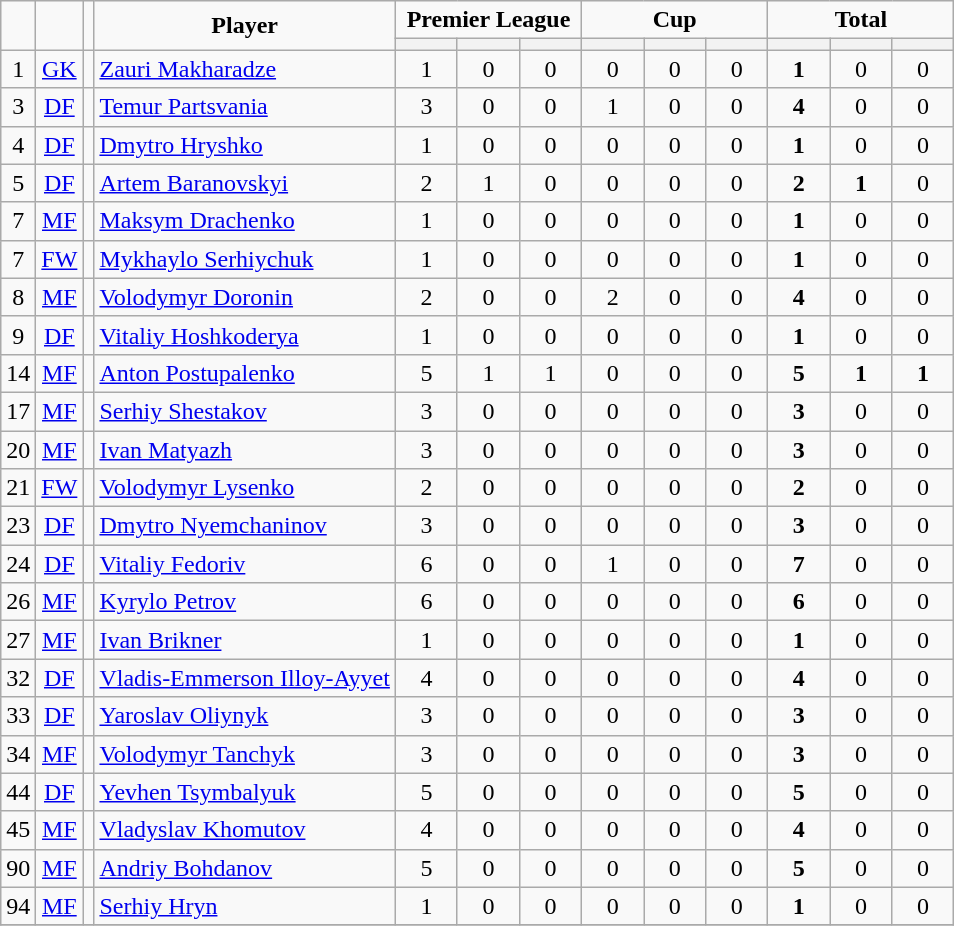<table class="wikitable" style="text-align:center;">
<tr>
<td rowspan="2" !width=15><strong></strong></td>
<td rowspan="2" !width=15><strong></strong></td>
<td rowspan="2" !width=15><strong></strong></td>
<td rowspan="2" !width=120><strong>Player</strong></td>
<td colspan="3"><strong>Premier League</strong></td>
<td colspan="3"><strong>Cup</strong></td>
<td colspan="3"><strong>Total</strong></td>
</tr>
<tr>
<th width=34; background:#fe9;"></th>
<th width=34; background:#fe9;"></th>
<th width=34; background:#ff8888;"></th>
<th width=34; background:#fe9;"></th>
<th width=34; background:#fe9;"></th>
<th width=34; background:#ff8888;"></th>
<th width=34; background:#fe9;"></th>
<th width=34; background:#fe9;"></th>
<th width=34; background:#ff8888;"></th>
</tr>
<tr>
<td>1</td>
<td><a href='#'>GK</a></td>
<td></td>
<td align=left><a href='#'>Zauri Makharadze</a></td>
<td>1</td>
<td>0</td>
<td>0</td>
<td>0</td>
<td>0</td>
<td>0</td>
<td><strong>1</strong></td>
<td>0</td>
<td>0</td>
</tr>
<tr>
<td>3</td>
<td><a href='#'>DF</a></td>
<td></td>
<td align=left><a href='#'>Temur Partsvania</a></td>
<td>3</td>
<td>0</td>
<td>0</td>
<td>1</td>
<td>0</td>
<td>0</td>
<td><strong>4</strong></td>
<td>0</td>
<td>0</td>
</tr>
<tr>
<td>4</td>
<td><a href='#'>DF</a></td>
<td></td>
<td align=left><a href='#'>Dmytro Hryshko</a></td>
<td>1</td>
<td>0</td>
<td>0</td>
<td>0</td>
<td>0</td>
<td>0</td>
<td><strong>1</strong></td>
<td>0</td>
<td>0</td>
</tr>
<tr>
<td>5</td>
<td><a href='#'>DF</a></td>
<td></td>
<td align=left><a href='#'>Artem Baranovskyi</a></td>
<td>2</td>
<td>1</td>
<td>0</td>
<td>0</td>
<td>0</td>
<td>0</td>
<td><strong>2</strong></td>
<td><strong>1</strong></td>
<td>0</td>
</tr>
<tr>
<td>7</td>
<td><a href='#'>MF</a></td>
<td></td>
<td align=left><a href='#'>Maksym Drachenko</a></td>
<td>1</td>
<td>0</td>
<td>0</td>
<td>0</td>
<td>0</td>
<td>0</td>
<td><strong>1</strong></td>
<td>0</td>
<td>0</td>
</tr>
<tr>
<td>7</td>
<td><a href='#'>FW</a></td>
<td></td>
<td align=left><a href='#'>Mykhaylo Serhiychuk</a></td>
<td>1</td>
<td>0</td>
<td>0</td>
<td>0</td>
<td>0</td>
<td>0</td>
<td><strong>1</strong></td>
<td>0</td>
<td>0</td>
</tr>
<tr>
<td>8</td>
<td><a href='#'>MF</a></td>
<td></td>
<td align=left><a href='#'>Volodymyr Doronin</a></td>
<td>2</td>
<td>0</td>
<td>0</td>
<td>2</td>
<td>0</td>
<td>0</td>
<td><strong>4</strong></td>
<td>0</td>
<td>0</td>
</tr>
<tr>
<td>9</td>
<td><a href='#'>DF</a></td>
<td></td>
<td align=left><a href='#'>Vitaliy Hoshkoderya</a></td>
<td>1</td>
<td>0</td>
<td>0</td>
<td>0</td>
<td>0</td>
<td>0</td>
<td><strong>1</strong></td>
<td>0</td>
<td>0</td>
</tr>
<tr>
<td>14</td>
<td><a href='#'>MF</a></td>
<td></td>
<td align=left><a href='#'>Anton Postupalenko</a></td>
<td>5</td>
<td>1</td>
<td>1</td>
<td>0</td>
<td>0</td>
<td>0</td>
<td><strong>5</strong></td>
<td><strong>1</strong></td>
<td><strong>1</strong></td>
</tr>
<tr>
<td>17</td>
<td><a href='#'>MF</a></td>
<td></td>
<td align=left><a href='#'>Serhiy Shestakov</a></td>
<td>3</td>
<td>0</td>
<td>0</td>
<td>0</td>
<td>0</td>
<td>0</td>
<td><strong>3</strong></td>
<td>0</td>
<td>0</td>
</tr>
<tr>
<td>20</td>
<td><a href='#'>MF</a></td>
<td></td>
<td align=left><a href='#'>Ivan Matyazh</a></td>
<td>3</td>
<td>0</td>
<td>0</td>
<td>0</td>
<td>0</td>
<td>0</td>
<td><strong>3</strong></td>
<td>0</td>
<td>0</td>
</tr>
<tr>
<td>21</td>
<td><a href='#'>FW</a></td>
<td></td>
<td align=left><a href='#'>Volodymyr Lysenko</a></td>
<td>2</td>
<td>0</td>
<td>0</td>
<td>0</td>
<td>0</td>
<td>0</td>
<td><strong>2</strong></td>
<td>0</td>
<td>0</td>
</tr>
<tr>
<td>23</td>
<td><a href='#'>DF</a></td>
<td></td>
<td align=left><a href='#'>Dmytro Nyemchaninov</a></td>
<td>3</td>
<td>0</td>
<td>0</td>
<td>0</td>
<td>0</td>
<td>0</td>
<td><strong>3</strong></td>
<td>0</td>
<td>0</td>
</tr>
<tr>
<td>24</td>
<td><a href='#'>DF</a></td>
<td></td>
<td align=left><a href='#'>Vitaliy Fedoriv</a></td>
<td>6</td>
<td>0</td>
<td>0</td>
<td>1</td>
<td>0</td>
<td>0</td>
<td><strong>7</strong></td>
<td>0</td>
<td>0</td>
</tr>
<tr>
<td>26</td>
<td><a href='#'>MF</a></td>
<td></td>
<td align=left><a href='#'>Kyrylo Petrov</a></td>
<td>6</td>
<td>0</td>
<td>0</td>
<td>0</td>
<td>0</td>
<td>0</td>
<td><strong>6</strong></td>
<td>0</td>
<td>0</td>
</tr>
<tr>
<td>27</td>
<td><a href='#'>MF</a></td>
<td></td>
<td align=left><a href='#'>Ivan Brikner</a></td>
<td>1</td>
<td>0</td>
<td>0</td>
<td>0</td>
<td>0</td>
<td>0</td>
<td><strong>1</strong></td>
<td>0</td>
<td>0</td>
</tr>
<tr>
<td>32</td>
<td><a href='#'>DF</a></td>
<td></td>
<td align=left><a href='#'>Vladis-Emmerson Illoy-Ayyet</a></td>
<td>4</td>
<td>0</td>
<td>0</td>
<td>0</td>
<td>0</td>
<td>0</td>
<td><strong>4</strong></td>
<td>0</td>
<td>0</td>
</tr>
<tr>
<td>33</td>
<td><a href='#'>DF</a></td>
<td></td>
<td align=left><a href='#'>Yaroslav Oliynyk</a></td>
<td>3</td>
<td>0</td>
<td>0</td>
<td>0</td>
<td>0</td>
<td>0</td>
<td><strong>3</strong></td>
<td>0</td>
<td>0</td>
</tr>
<tr>
<td>34</td>
<td><a href='#'>MF</a></td>
<td></td>
<td align=left><a href='#'>Volodymyr Tanchyk</a></td>
<td>3</td>
<td>0</td>
<td>0</td>
<td>0</td>
<td>0</td>
<td>0</td>
<td><strong>3</strong></td>
<td>0</td>
<td>0</td>
</tr>
<tr>
<td>44</td>
<td><a href='#'>DF</a></td>
<td></td>
<td align=left><a href='#'>Yevhen Tsymbalyuk</a></td>
<td>5</td>
<td>0</td>
<td>0</td>
<td>0</td>
<td>0</td>
<td>0</td>
<td><strong>5</strong></td>
<td>0</td>
<td>0</td>
</tr>
<tr>
<td>45</td>
<td><a href='#'>MF</a></td>
<td></td>
<td align=left><a href='#'>Vladyslav Khomutov</a></td>
<td>4</td>
<td>0</td>
<td>0</td>
<td>0</td>
<td>0</td>
<td>0</td>
<td><strong>4</strong></td>
<td>0</td>
<td>0</td>
</tr>
<tr>
<td>90</td>
<td><a href='#'>MF</a></td>
<td></td>
<td align=left><a href='#'>Andriy Bohdanov</a></td>
<td>5</td>
<td>0</td>
<td>0</td>
<td>0</td>
<td>0</td>
<td>0</td>
<td><strong>5</strong></td>
<td>0</td>
<td>0</td>
</tr>
<tr>
<td>94</td>
<td><a href='#'>MF</a></td>
<td></td>
<td align=left><a href='#'>Serhiy Hryn</a></td>
<td>1</td>
<td>0</td>
<td>0</td>
<td>0</td>
<td>0</td>
<td>0</td>
<td><strong>1</strong></td>
<td>0</td>
<td>0</td>
</tr>
<tr>
</tr>
</table>
